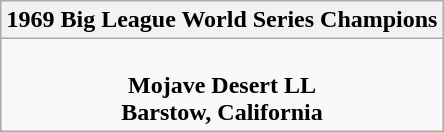<table class="wikitable" style="text-align: center; margin: 0 auto;">
<tr>
<th>1969 Big League World Series Champions</th>
</tr>
<tr>
<td><br><strong>Mojave Desert LL</strong><br><strong>Barstow, California</strong></td>
</tr>
</table>
